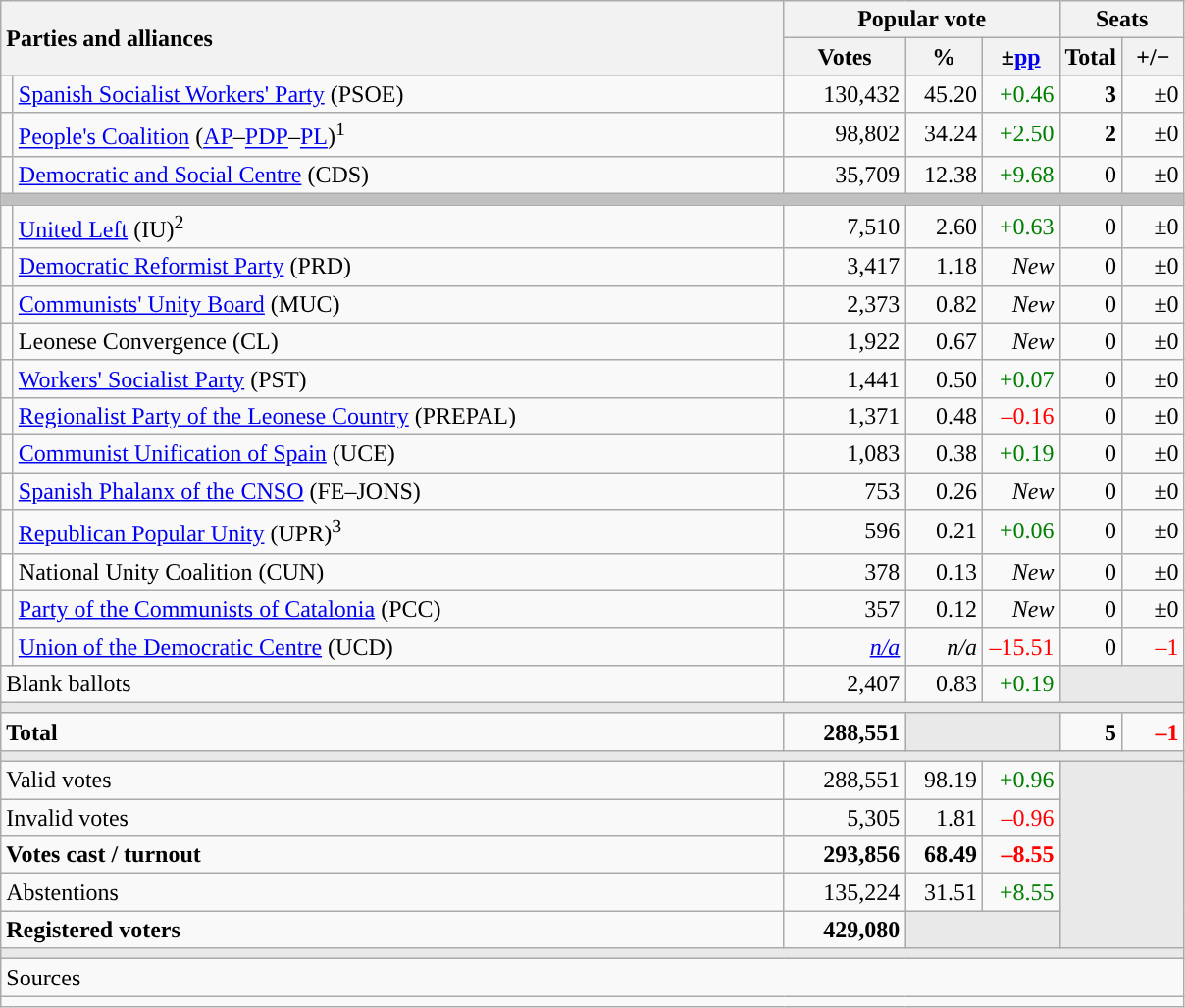<table class="wikitable" style="text-align:right;">
<tr>
<th style="text-align:left;" rowspan="2" colspan="2" width="525">Parties and alliances</th>
<th colspan="3">Popular vote</th>
<th colspan="2">Seats</th>
</tr>
<tr>
<th width="75">Votes</th>
<th width="45">%</th>
<th width="45">±<a href='#'>pp</a></th>
<th width="35">Total</th>
<th width="35">+/−</th>
</tr>
<tr>
<td width="1" style="color:inherit;background:"></td>
<td align="left"><a href='#'>Spanish Socialist Workers' Party</a> (PSOE)</td>
<td>130,432</td>
<td>45.20</td>
<td style="color:green;">+0.46</td>
<td><strong>3</strong></td>
<td>±0</td>
</tr>
<tr>
<td style="color:inherit;background:"></td>
<td align="left"><a href='#'>People's Coalition</a> (<a href='#'>AP</a>–<a href='#'>PDP</a>–<a href='#'>PL</a>)<sup>1</sup></td>
<td>98,802</td>
<td>34.24</td>
<td style="color:green;">+2.50</td>
<td><strong>2</strong></td>
<td>±0</td>
</tr>
<tr>
<td style="color:inherit;background:"></td>
<td align="left"><a href='#'>Democratic and Social Centre</a> (CDS)</td>
<td>35,709</td>
<td>12.38</td>
<td style="color:green;">+9.68</td>
<td>0</td>
<td>±0</td>
</tr>
<tr>
<td colspan="7" bgcolor="#C0C0C0"></td>
</tr>
<tr>
<td style="color:inherit;background:"></td>
<td align="left"><a href='#'>United Left</a> (IU)<sup>2</sup></td>
<td>7,510</td>
<td>2.60</td>
<td style="color:green;">+0.63</td>
<td>0</td>
<td>±0</td>
</tr>
<tr>
<td style="color:inherit;background:"></td>
<td align="left"><a href='#'>Democratic Reformist Party</a> (PRD)</td>
<td>3,417</td>
<td>1.18</td>
<td><em>New</em></td>
<td>0</td>
<td>±0</td>
</tr>
<tr>
<td style="color:inherit;background:"></td>
<td align="left"><a href='#'>Communists' Unity Board</a> (MUC)</td>
<td>2,373</td>
<td>0.82</td>
<td><em>New</em></td>
<td>0</td>
<td>±0</td>
</tr>
<tr>
<td style="color:inherit;background:"></td>
<td align="left">Leonese Convergence (CL)</td>
<td>1,922</td>
<td>0.67</td>
<td><em>New</em></td>
<td>0</td>
<td>±0</td>
</tr>
<tr>
<td style="color:inherit;background:"></td>
<td align="left"><a href='#'>Workers' Socialist Party</a> (PST)</td>
<td>1,441</td>
<td>0.50</td>
<td style="color:green;">+0.07</td>
<td>0</td>
<td>±0</td>
</tr>
<tr>
<td style="color:inherit;background:"></td>
<td align="left"><a href='#'>Regionalist Party of the Leonese Country</a> (PREPAL)</td>
<td>1,371</td>
<td>0.48</td>
<td style="color:red;">–0.16</td>
<td>0</td>
<td>±0</td>
</tr>
<tr>
<td style="color:inherit;background:"></td>
<td align="left"><a href='#'>Communist Unification of Spain</a> (UCE)</td>
<td>1,083</td>
<td>0.38</td>
<td style="color:green;">+0.19</td>
<td>0</td>
<td>±0</td>
</tr>
<tr>
<td style="color:inherit;background:"></td>
<td align="left"><a href='#'>Spanish Phalanx of the CNSO</a> (FE–JONS)</td>
<td>753</td>
<td>0.26</td>
<td><em>New</em></td>
<td>0</td>
<td>±0</td>
</tr>
<tr>
<td style="color:inherit;background:"></td>
<td align="left"><a href='#'>Republican Popular Unity</a> (UPR)<sup>3</sup></td>
<td>596</td>
<td>0.21</td>
<td style="color:green;">+0.06</td>
<td>0</td>
<td>±0</td>
</tr>
<tr>
<td bgcolor="white"></td>
<td align="left">National Unity Coalition (CUN)</td>
<td>378</td>
<td>0.13</td>
<td><em>New</em></td>
<td>0</td>
<td>±0</td>
</tr>
<tr>
<td style="color:inherit;background:"></td>
<td align="left"><a href='#'>Party of the Communists of Catalonia</a> (PCC)</td>
<td>357</td>
<td>0.12</td>
<td><em>New</em></td>
<td>0</td>
<td>±0</td>
</tr>
<tr>
<td style="color:inherit;background:"></td>
<td align="left"><a href='#'>Union of the Democratic Centre</a> (UCD)</td>
<td><em><a href='#'>n/a</a></em></td>
<td><em>n/a</em></td>
<td style="color:red;">–15.51</td>
<td>0</td>
<td style="color:red;">–1</td>
</tr>
<tr>
<td align="left" colspan="2">Blank ballots</td>
<td>2,407</td>
<td>0.83</td>
<td style="color:green;">+0.19</td>
<td bgcolor="#E9E9E9" colspan="2"></td>
</tr>
<tr>
<td colspan="7" bgcolor="#E9E9E9"></td>
</tr>
<tr style="font-weight:bold;">
<td align="left" colspan="2">Total</td>
<td>288,551</td>
<td bgcolor="#E9E9E9" colspan="2"></td>
<td>5</td>
<td style="color:red;">–1</td>
</tr>
<tr>
<td colspan="7" bgcolor="#E9E9E9"></td>
</tr>
<tr>
<td align="left" colspan="2">Valid votes</td>
<td>288,551</td>
<td>98.19</td>
<td style="color:green;">+0.96</td>
<td bgcolor="#E9E9E9" colspan="2" rowspan="5"></td>
</tr>
<tr>
<td align="left" colspan="2">Invalid votes</td>
<td>5,305</td>
<td>1.81</td>
<td style="color:red;">–0.96</td>
</tr>
<tr style="font-weight:bold;">
<td align="left" colspan="2">Votes cast / turnout</td>
<td>293,856</td>
<td>68.49</td>
<td style="color:red;">–8.55</td>
</tr>
<tr>
<td align="left" colspan="2">Abstentions</td>
<td>135,224</td>
<td>31.51</td>
<td style="color:green;">+8.55</td>
</tr>
<tr style="font-weight:bold;">
<td align="left" colspan="2">Registered voters</td>
<td>429,080</td>
<td bgcolor="#E9E9E9" colspan="2"></td>
</tr>
<tr>
<td colspan="7" bgcolor="#E9E9E9"></td>
</tr>
<tr>
<td align="left" colspan="7">Sources</td>
</tr>
<tr>
<td colspan="7" style="text-align:left; max-width:790px;"></td>
</tr>
</table>
